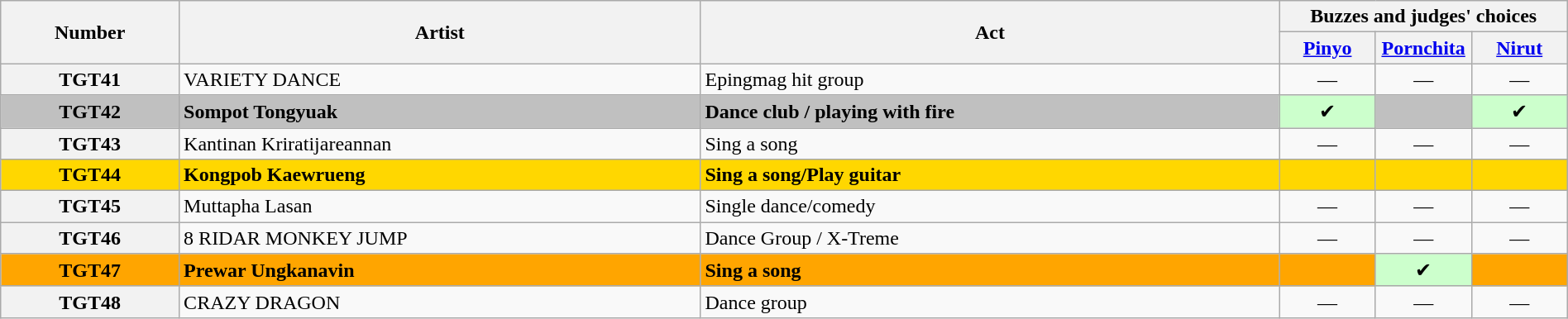<table class="wikitable" width="100%">
<tr>
<th rowspan=2>Number</th>
<th rowspan=2>Artist</th>
<th rowspan=2>Act</th>
<th colspan="3">Buzzes and judges' choices</th>
</tr>
<tr>
<th width="70"><a href='#'>Pinyo</a></th>
<th width="70"><a href='#'>Pornchita</a></th>
<th width="70"><a href='#'>Nirut</a></th>
</tr>
<tr>
<th>TGT41</th>
<td>VARIETY DANCE</td>
<td>Epingmag hit group</td>
<td align="center">—</td>
<td align="center">—</td>
<td align="center">—</td>
</tr>
<tr>
<th style="background-color:silver">TGT42</th>
<td style="background-color:silver"><strong>Sompot Tongyuak</strong></td>
<td style="background-color:silver"><strong>Dance club / playing with fire</strong></td>
<td style="background-color:#CFC;text-align:center">✔</td>
<td style="background-color:silver"></td>
<td style="background-color:#CFC;text-align:center">✔</td>
</tr>
<tr>
<th>TGT43</th>
<td>Kantinan Kriratijareannan</td>
<td>Sing a song</td>
<td align="center">—</td>
<td align="center">—</td>
<td align="center">—</td>
</tr>
<tr>
<th style="background:gold;">TGT44</th>
<td style="background:gold;"><strong>Kongpob Kaewrueng</strong></td>
<td style="background:gold;"><strong>Sing a song/Play guitar</strong></td>
<td style="background:gold;"></td>
<td style="background:gold;"></td>
<td style="background:gold;"></td>
</tr>
<tr>
<th>TGT45</th>
<td>Muttapha Lasan</td>
<td>Single dance/comedy</td>
<td align="center">—</td>
<td align="center">—</td>
<td align="center">—</td>
</tr>
<tr>
<th>TGT46</th>
<td>8 RIDAR MONKEY JUMP</td>
<td>Dance Group / X-Treme</td>
<td align="center">—</td>
<td align="center">—</td>
<td align="center">—</td>
</tr>
<tr>
<th style="background:orange;">TGT47</th>
<td style="background:orange;"><strong>Prewar Ungkanavin</strong></td>
<td style="background:orange;"><strong>Sing a song</strong></td>
<td style="background:orange;"></td>
<td style="background-color:#CFC;text-align:center">✔</td>
<td style="background:orange;"></td>
</tr>
<tr>
<th>TGT48</th>
<td>CRAZY DRAGON</td>
<td>Dance group</td>
<td align="center">—</td>
<td align="center">—</td>
<td align="center">—</td>
</tr>
</table>
